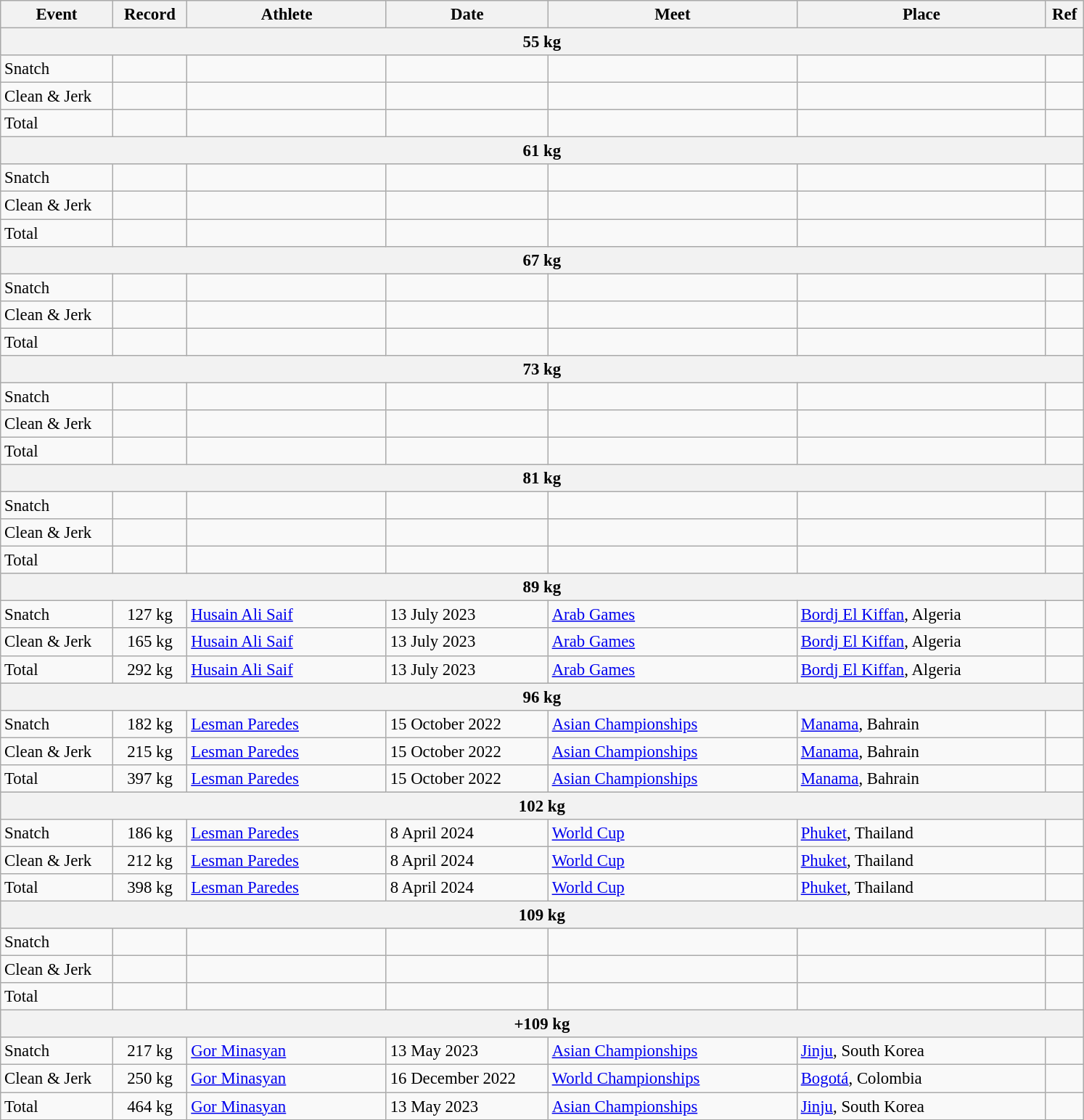<table class="wikitable" style="font-size:95%;">
<tr>
<th width=9%>Event</th>
<th width=6%>Record</th>
<th width=16%>Athlete</th>
<th width=13%>Date</th>
<th width=20%>Meet</th>
<th width=20%>Place</th>
<th width=3%>Ref</th>
</tr>
<tr bgcolor="#DDDDDD">
<th colspan="7">55 kg</th>
</tr>
<tr>
<td>Snatch</td>
<td align="center"></td>
<td></td>
<td></td>
<td></td>
<td></td>
<td></td>
</tr>
<tr>
<td>Clean & Jerk</td>
<td align="center"></td>
<td></td>
<td></td>
<td></td>
<td></td>
<td></td>
</tr>
<tr>
<td>Total</td>
<td align="center"></td>
<td></td>
<td></td>
<td></td>
<td></td>
<td></td>
</tr>
<tr bgcolor="#DDDDDD">
<th colspan="7">61 kg</th>
</tr>
<tr>
<td>Snatch</td>
<td align="center"></td>
<td></td>
<td></td>
<td></td>
<td></td>
<td></td>
</tr>
<tr>
<td>Clean & Jerk</td>
<td align="center"></td>
<td></td>
<td></td>
<td></td>
<td></td>
<td></td>
</tr>
<tr>
<td>Total</td>
<td align="center"></td>
<td></td>
<td></td>
<td></td>
<td></td>
<td></td>
</tr>
<tr bgcolor="#DDDDDD">
<th colspan="7">67 kg</th>
</tr>
<tr>
<td>Snatch</td>
<td align="center"></td>
<td></td>
<td></td>
<td></td>
<td></td>
<td></td>
</tr>
<tr>
<td>Clean & Jerk</td>
<td align="center"></td>
<td></td>
<td></td>
<td></td>
<td></td>
<td></td>
</tr>
<tr>
<td>Total</td>
<td align="center"></td>
<td></td>
<td></td>
<td></td>
<td></td>
<td></td>
</tr>
<tr bgcolor="#DDDDDD">
<th colspan="7">73 kg</th>
</tr>
<tr>
<td>Snatch</td>
<td align="center"></td>
<td></td>
<td></td>
<td></td>
<td></td>
<td></td>
</tr>
<tr>
<td>Clean & Jerk</td>
<td align="center"></td>
<td></td>
<td></td>
<td></td>
<td></td>
<td></td>
</tr>
<tr>
<td>Total</td>
<td align="center"></td>
<td></td>
<td></td>
<td></td>
<td></td>
<td></td>
</tr>
<tr bgcolor="#DDDDDD">
<th colspan="7">81 kg</th>
</tr>
<tr>
<td>Snatch</td>
<td align="center"></td>
<td></td>
<td></td>
<td></td>
<td></td>
<td></td>
</tr>
<tr>
<td>Clean & Jerk</td>
<td align="center"></td>
<td></td>
<td></td>
<td></td>
<td></td>
<td></td>
</tr>
<tr>
<td>Total</td>
<td align="center"></td>
<td></td>
<td></td>
<td></td>
<td></td>
<td></td>
</tr>
<tr bgcolor="#DDDDDD">
<th colspan="7">89 kg</th>
</tr>
<tr>
<td>Snatch</td>
<td align="center">127 kg</td>
<td><a href='#'>Husain Ali Saif</a></td>
<td>13 July 2023</td>
<td><a href='#'>Arab Games</a></td>
<td><a href='#'>Bordj El Kiffan</a>, Algeria</td>
<td></td>
</tr>
<tr>
<td>Clean & Jerk</td>
<td align="center">165 kg</td>
<td><a href='#'>Husain Ali Saif</a></td>
<td>13 July 2023</td>
<td><a href='#'>Arab Games</a></td>
<td><a href='#'>Bordj El Kiffan</a>, Algeria</td>
<td></td>
</tr>
<tr>
<td>Total</td>
<td align="center">292 kg</td>
<td><a href='#'>Husain Ali Saif</a></td>
<td>13 July 2023</td>
<td><a href='#'>Arab Games</a></td>
<td><a href='#'>Bordj El Kiffan</a>, Algeria</td>
<td></td>
</tr>
<tr bgcolor="#DDDDDD">
<th colspan="7">96 kg</th>
</tr>
<tr>
<td>Snatch</td>
<td align="center">182 kg</td>
<td><a href='#'>Lesman Paredes</a></td>
<td>15 October 2022</td>
<td><a href='#'>Asian Championships</a></td>
<td><a href='#'>Manama</a>, Bahrain</td>
<td></td>
</tr>
<tr>
<td>Clean & Jerk</td>
<td align="center">215 kg</td>
<td><a href='#'>Lesman Paredes</a></td>
<td>15 October 2022</td>
<td><a href='#'>Asian Championships</a></td>
<td><a href='#'>Manama</a>, Bahrain</td>
<td></td>
</tr>
<tr>
<td>Total</td>
<td align="center">397 kg</td>
<td><a href='#'>Lesman Paredes</a></td>
<td>15 October 2022</td>
<td><a href='#'>Asian Championships</a></td>
<td><a href='#'>Manama</a>, Bahrain</td>
<td></td>
</tr>
<tr bgcolor="#DDDDDD">
<th colspan="7">102 kg</th>
</tr>
<tr>
<td>Snatch</td>
<td align="center">186 kg</td>
<td><a href='#'>Lesman Paredes</a></td>
<td>8 April 2024</td>
<td><a href='#'>World Cup</a></td>
<td><a href='#'>Phuket</a>, Thailand</td>
<td></td>
</tr>
<tr>
<td>Clean & Jerk</td>
<td align="center">212 kg</td>
<td><a href='#'>Lesman Paredes</a></td>
<td>8 April 2024</td>
<td><a href='#'>World Cup</a></td>
<td><a href='#'>Phuket</a>, Thailand</td>
<td></td>
</tr>
<tr>
<td>Total</td>
<td align="center">398 kg</td>
<td><a href='#'>Lesman Paredes</a></td>
<td>8 April 2024</td>
<td><a href='#'>World Cup</a></td>
<td><a href='#'>Phuket</a>, Thailand</td>
<td></td>
</tr>
<tr bgcolor="#DDDDDD">
<th colspan="7">109 kg</th>
</tr>
<tr>
<td>Snatch</td>
<td align="center"></td>
<td></td>
<td></td>
<td></td>
<td></td>
<td></td>
</tr>
<tr>
<td>Clean & Jerk</td>
<td align="center"></td>
<td></td>
<td></td>
<td></td>
<td></td>
<td></td>
</tr>
<tr>
<td>Total</td>
<td align="center"></td>
<td></td>
<td></td>
<td></td>
<td></td>
<td></td>
</tr>
<tr bgcolor="#DDDDDD">
<th colspan="7">+109 kg</th>
</tr>
<tr>
<td>Snatch</td>
<td align="center">217 kg</td>
<td><a href='#'>Gor Minasyan</a></td>
<td>13 May 2023</td>
<td><a href='#'>Asian Championships</a></td>
<td><a href='#'>Jinju</a>, South Korea</td>
<td></td>
</tr>
<tr>
<td>Clean & Jerk</td>
<td align="center">250 kg</td>
<td><a href='#'>Gor Minasyan</a></td>
<td>16 December 2022</td>
<td><a href='#'>World Championships</a></td>
<td><a href='#'>Bogotá</a>, Colombia</td>
<td></td>
</tr>
<tr>
<td>Total</td>
<td align="center">464 kg</td>
<td><a href='#'>Gor Minasyan</a></td>
<td>13 May 2023</td>
<td><a href='#'>Asian Championships</a></td>
<td><a href='#'>Jinju</a>, South Korea</td>
<td></td>
</tr>
</table>
